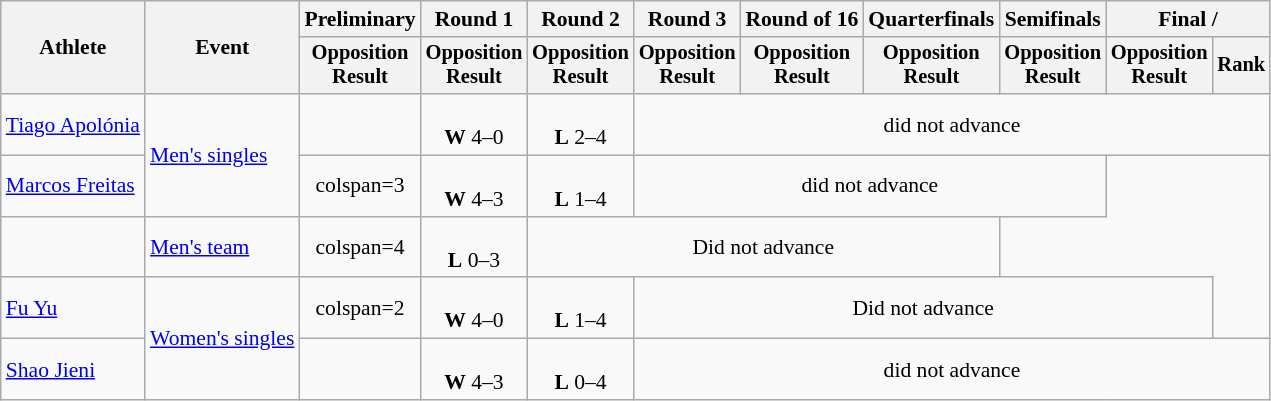<table class="wikitable" style="font-size:90%;">
<tr>
<th rowspan=2>Athlete</th>
<th rowspan=2>Event</th>
<th>Preliminary</th>
<th>Round 1</th>
<th>Round 2</th>
<th>Round 3</th>
<th>Round of 16</th>
<th>Quarterfinals</th>
<th>Semifinals</th>
<th colspan=2>Final / </th>
</tr>
<tr style="font-size:95%">
<th>Opposition<br>Result</th>
<th>Opposition<br>Result</th>
<th>Opposition<br>Result</th>
<th>Opposition<br>Result</th>
<th>Opposition<br>Result</th>
<th>Opposition<br>Result</th>
<th>Opposition<br>Result</th>
<th>Opposition<br>Result</th>
<th>Rank</th>
</tr>
<tr align=center>
<td align=left><a href='#'>Tiago Apolónia</a></td>
<td align=left rowspan=2><a href='#'>Men's singles</a></td>
<td></td>
<td><br><strong>W</strong> 4–0</td>
<td><br><strong>L</strong> 2–4</td>
<td colspan=6>did not advance</td>
</tr>
<tr align=center>
<td align=left><a href='#'>Marcos Freitas</a></td>
<td>colspan=3 </td>
<td><br><strong>W</strong> 4–3</td>
<td><br><strong>L</strong> 1–4</td>
<td colspan=4>did not advance</td>
</tr>
<tr align=center>
<td align=left></td>
<td align=left><a href='#'>Men's team</a></td>
<td>colspan=4 </td>
<td><br><strong>L</strong> 0–3</td>
<td colspan=4>Did not advance</td>
</tr>
<tr align=center>
<td align=left><a href='#'>Fu Yu</a></td>
<td align=left rowspan=2><a href='#'>Women's singles</a></td>
<td>colspan=2 </td>
<td><br><strong>W</strong> 4–0</td>
<td><br><strong>L</strong> 1–4</td>
<td colspan=5>Did not advance</td>
</tr>
<tr align=center>
<td align=left><a href='#'>Shao Jieni</a></td>
<td></td>
<td><br><strong>W</strong> 4–3</td>
<td><br><strong>L</strong> 0–4</td>
<td colspan=6>did not advance</td>
</tr>
</table>
